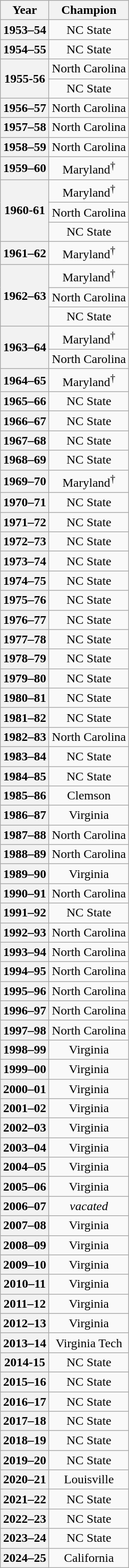<table class="wikitable" style="text-align: center;">
<tr>
<th>Year</th>
<th>Champion</th>
</tr>
<tr>
<th>1953–54</th>
<td>NC State</td>
</tr>
<tr>
<th>1954–55</th>
<td>NC State</td>
</tr>
<tr>
<th rowspan="2">1955-56</th>
<td>North Carolina</td>
</tr>
<tr>
<td>NC State</td>
</tr>
<tr>
<th>1956–57</th>
<td>North Carolina</td>
</tr>
<tr>
<th>1957–58</th>
<td>North Carolina</td>
</tr>
<tr>
<th>1958–59</th>
<td>North Carolina</td>
</tr>
<tr>
<th>1959–60</th>
<td>Maryland<sup>†</sup></td>
</tr>
<tr>
<th rowspan="3">1960-61</th>
<td>Maryland<sup>†</sup></td>
</tr>
<tr>
<td>North Carolina</td>
</tr>
<tr>
<td>NC State</td>
</tr>
<tr>
<th>1961–62</th>
<td>Maryland<sup>†</sup></td>
</tr>
<tr>
<th rowspan="3">1962–63</th>
<td>Maryland<sup>†</sup></td>
</tr>
<tr>
<td>North Carolina</td>
</tr>
<tr>
<td>NC State</td>
</tr>
<tr>
<th rowspan="2">1963–64</th>
<td>Maryland<sup>†</sup></td>
</tr>
<tr>
<td>North Carolina</td>
</tr>
<tr>
<th>1964–65</th>
<td>Maryland<sup>†</sup></td>
</tr>
<tr>
<th>1965–66</th>
<td>NC State</td>
</tr>
<tr>
<th>1966–67</th>
<td>NC State</td>
</tr>
<tr>
<th>1967–68</th>
<td>NC State</td>
</tr>
<tr>
<th>1968–69</th>
<td>NC State</td>
</tr>
<tr>
<th>1969–70</th>
<td>Maryland<sup>†</sup></td>
</tr>
<tr>
<th>1970–71</th>
<td>NC State</td>
</tr>
<tr>
<th>1971–72</th>
<td>NC State</td>
</tr>
<tr>
<th>1972–73</th>
<td>NC State</td>
</tr>
<tr>
<th>1973–74</th>
<td>NC State</td>
</tr>
<tr>
<th>1974–75</th>
<td>NC State</td>
</tr>
<tr>
<th>1975–76</th>
<td>NC State</td>
</tr>
<tr>
<th>1976–77</th>
<td>NC State</td>
</tr>
<tr>
<th>1977–78</th>
<td>NC State</td>
</tr>
<tr>
<th>1978–79</th>
<td>NC State</td>
</tr>
<tr>
<th>1979–80</th>
<td>NC State</td>
</tr>
<tr>
<th>1980–81</th>
<td>NC State</td>
</tr>
<tr>
<th>1981–82</th>
<td>NC State</td>
</tr>
<tr>
<th>1982–83</th>
<td>North Carolina</td>
</tr>
<tr>
<th>1983–84</th>
<td>NC State</td>
</tr>
<tr>
<th>1984–85</th>
<td>NC State</td>
</tr>
<tr>
<th>1985–86</th>
<td>Clemson</td>
</tr>
<tr>
<th>1986–87</th>
<td>Virginia</td>
</tr>
<tr>
<th>1987–88</th>
<td>North Carolina</td>
</tr>
<tr>
<th>1988–89</th>
<td>North Carolina</td>
</tr>
<tr>
<th>1989–90</th>
<td>Virginia</td>
</tr>
<tr>
<th>1990–91</th>
<td>North Carolina</td>
</tr>
<tr>
<th>1991–92</th>
<td>NC State</td>
</tr>
<tr>
<th>1992–93</th>
<td>North Carolina</td>
</tr>
<tr>
<th>1993–94</th>
<td>North Carolina</td>
</tr>
<tr>
<th>1994–95</th>
<td>North Carolina</td>
</tr>
<tr>
<th>1995–96</th>
<td>North Carolina</td>
</tr>
<tr>
<th>1996–97</th>
<td>North Carolina</td>
</tr>
<tr>
<th>1997–98</th>
<td>North Carolina</td>
</tr>
<tr>
<th>1998–99</th>
<td>Virginia</td>
</tr>
<tr>
<th>1999–00</th>
<td>Virginia</td>
</tr>
<tr>
<th>2000–01</th>
<td>Virginia</td>
</tr>
<tr>
<th>2001–02</th>
<td>Virginia</td>
</tr>
<tr>
<th>2002–03</th>
<td>Virginia</td>
</tr>
<tr>
<th>2003–04</th>
<td>Virginia</td>
</tr>
<tr>
<th>2004–05</th>
<td>Virginia</td>
</tr>
<tr>
<th>2005–06</th>
<td>Virginia</td>
</tr>
<tr>
<th>2006–07</th>
<td><em>vacated</em></td>
</tr>
<tr>
<th>2007–08</th>
<td>Virginia</td>
</tr>
<tr>
<th>2008–09</th>
<td>Virginia</td>
</tr>
<tr>
<th>2009–10</th>
<td>Virginia</td>
</tr>
<tr>
<th>2010–11</th>
<td>Virginia</td>
</tr>
<tr>
<th>2011–12</th>
<td>Virginia</td>
</tr>
<tr>
<th>2012–13</th>
<td>Virginia</td>
</tr>
<tr>
<th>2013–14</th>
<td>Virginia Tech</td>
</tr>
<tr>
<th>2014-15</th>
<td>NC State</td>
</tr>
<tr>
<th>2015–16</th>
<td>NC State</td>
</tr>
<tr>
<th>2016–17</th>
<td>NC State</td>
</tr>
<tr>
<th>2017–18</th>
<td>NC State</td>
</tr>
<tr>
<th>2018–19</th>
<td>NC State</td>
</tr>
<tr>
<th>2019–20</th>
<td>NC State</td>
</tr>
<tr>
<th>2020–21</th>
<td>Louisville</td>
</tr>
<tr>
<th>2021–22</th>
<td>NC State</td>
</tr>
<tr>
<th>2022–23</th>
<td>NC State</td>
</tr>
<tr>
<th>2023–24</th>
<td>NC State</td>
</tr>
<tr>
<th>2024–25</th>
<td>California</td>
</tr>
</table>
